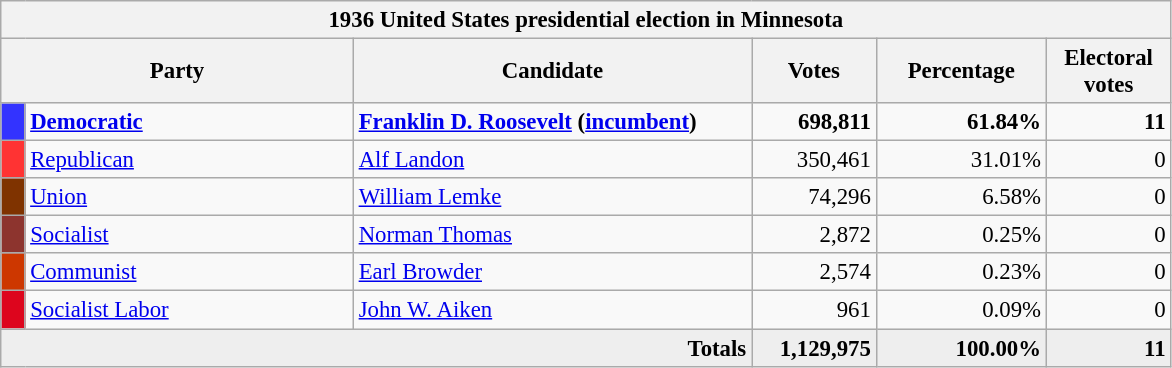<table class="wikitable" style="font-size: 95%;">
<tr>
<th colspan="6">1936 United States presidential election in Minnesota</th>
</tr>
<tr>
<th colspan="2" style="width: 15em">Party</th>
<th style="width: 17em">Candidate</th>
<th style="width: 5em">Votes</th>
<th style="width: 7em">Percentage</th>
<th style="width: 5em">Electoral votes</th>
</tr>
<tr>
<th style="background-color:#3333FF; width: 3px"></th>
<td style="width: 130px"><strong><a href='#'>Democratic</a></strong></td>
<td><strong><a href='#'>Franklin D. Roosevelt</a> (<a href='#'>incumbent</a>)</strong></td>
<td align="right"><strong>698,811</strong></td>
<td align="right"><strong>61.84%</strong></td>
<td align="right"><strong>11</strong></td>
</tr>
<tr>
<th style="background-color:#FF3333; width: 3px"></th>
<td style="width: 130px"><a href='#'>Republican</a></td>
<td><a href='#'>Alf Landon</a></td>
<td align="right">350,461</td>
<td align="right">31.01%</td>
<td align="right">0</td>
</tr>
<tr>
<th style="background-color:#7F3300; width: 3px"></th>
<td style="width: 130px"><a href='#'>Union</a></td>
<td><a href='#'>William Lemke</a></td>
<td align="right">74,296</td>
<td align="right">6.58%</td>
<td align="right">0</td>
</tr>
<tr>
<th style="background-color:#8D342E; width: 3px"></th>
<td style="width: 130px"><a href='#'>Socialist</a></td>
<td><a href='#'>Norman Thomas</a></td>
<td align="right">2,872</td>
<td align="right">0.25%</td>
<td align="right">0</td>
</tr>
<tr>
<th style="background-color:#CD3700; width: 3px"></th>
<td style="width: 130px"><a href='#'>Communist</a></td>
<td><a href='#'>Earl Browder</a></td>
<td align="right">2,574</td>
<td align="right">0.23%</td>
<td align="right">0</td>
</tr>
<tr>
<th style="background-color:#DD051D; width: 3px"></th>
<td style="width: 130px"><a href='#'>Socialist Labor</a></td>
<td><a href='#'>John W. Aiken</a></td>
<td align="right">961</td>
<td align="right">0.09%</td>
<td align="right">0</td>
</tr>
<tr bgcolor="#EEEEEE">
<td colspan="3" align="right"><strong>Totals</strong></td>
<td align="right"><strong>1,129,975</strong></td>
<td align="right"><strong>100.00%</strong></td>
<td align="right"><strong>11</strong></td>
</tr>
</table>
